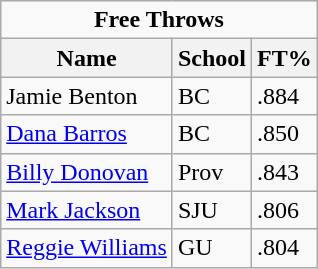<table class="wikitable">
<tr>
<td colspan=3 style="text-align:center;"><strong>Free Throws</strong></td>
</tr>
<tr>
<th>Name</th>
<th>School</th>
<th>FT%</th>
</tr>
<tr>
<td>Jamie Benton</td>
<td>BC</td>
<td>.884</td>
</tr>
<tr>
<td><a href='#'>Dana Barros</a></td>
<td>BC</td>
<td>.850</td>
</tr>
<tr>
<td><a href='#'>Billy Donovan</a></td>
<td>Prov</td>
<td>.843</td>
</tr>
<tr>
<td><a href='#'>Mark Jackson</a></td>
<td>SJU</td>
<td>.806</td>
</tr>
<tr>
<td><a href='#'>Reggie Williams</a></td>
<td>GU</td>
<td>.804</td>
</tr>
</table>
